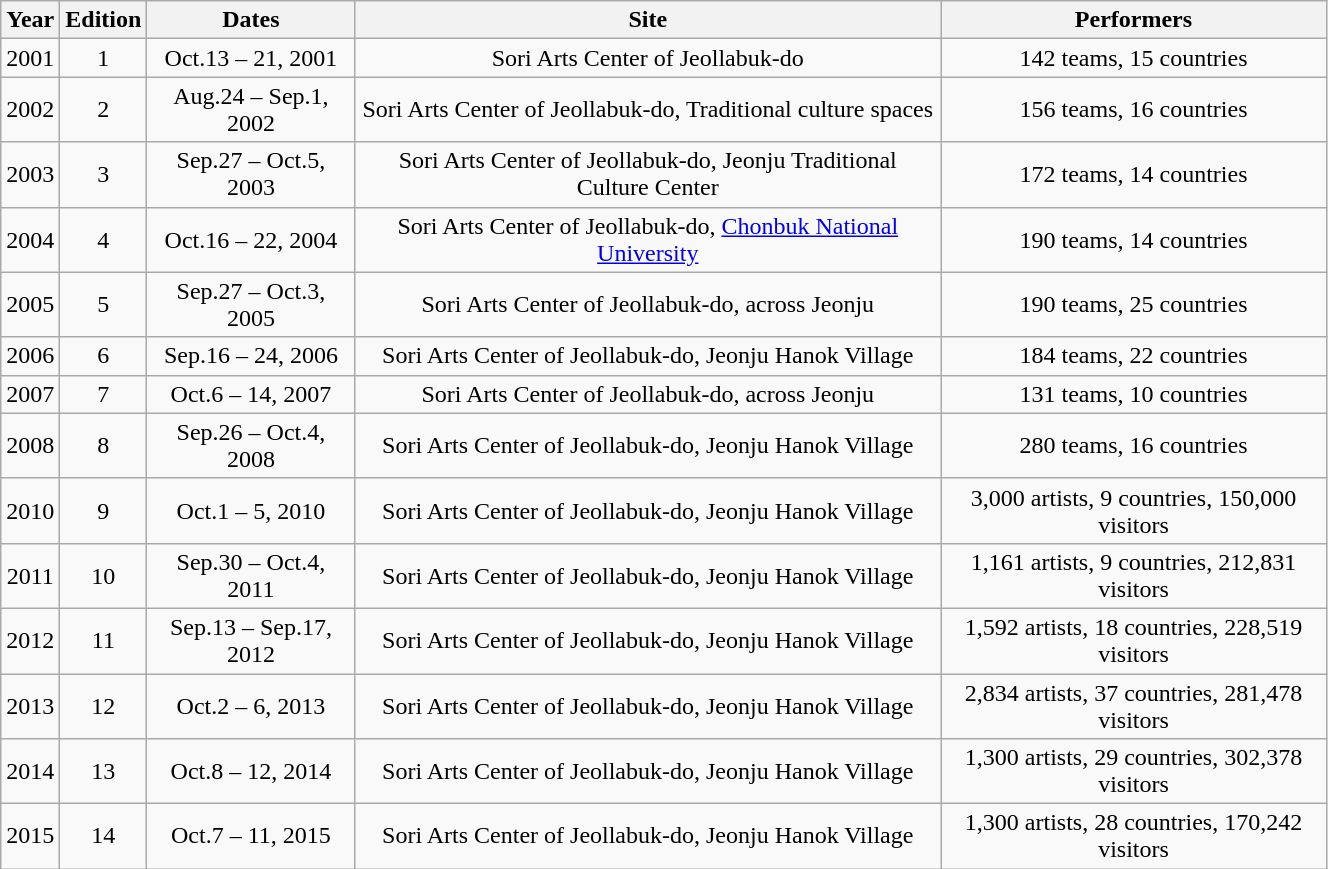<table class="wikitable" style="font-size:100%;text-align:center;"  width="70%">
<tr>
<th>Year</th>
<th>Edition</th>
<th>Dates</th>
<th>Site</th>
<th>Performers</th>
</tr>
<tr>
<td>2001</td>
<td>1</td>
<td>Oct.13 – 21, 2001</td>
<td>Sori Arts Center of Jeollabuk-do</td>
<td>142 teams, 15 countries</td>
</tr>
<tr>
<td>2002</td>
<td>2</td>
<td>Aug.24 – Sep.1, 2002</td>
<td>Sori Arts Center of Jeollabuk-do, Traditional culture spaces</td>
<td>156 teams, 16 countries</td>
</tr>
<tr>
<td>2003</td>
<td>3</td>
<td>Sep.27 – Oct.5, 2003</td>
<td>Sori Arts Center of Jeollabuk-do, Jeonju Traditional Culture Center</td>
<td>172 teams, 14 countries</td>
</tr>
<tr>
<td>2004</td>
<td>4</td>
<td>Oct.16 – 22, 2004</td>
<td>Sori Arts Center of Jeollabuk-do, <a href='#'>Chonbuk National University</a></td>
<td>190 teams, 14 countries</td>
</tr>
<tr>
<td>2005</td>
<td>5</td>
<td>Sep.27 – Oct.3, 2005</td>
<td>Sori Arts Center of Jeollabuk-do, across Jeonju</td>
<td>190 teams, 25 countries</td>
</tr>
<tr>
<td>2006</td>
<td>6</td>
<td>Sep.16 – 24, 2006</td>
<td>Sori Arts Center of Jeollabuk-do, Jeonju Hanok Village</td>
<td>184 teams, 22 countries</td>
</tr>
<tr>
<td>2007</td>
<td>7</td>
<td>Oct.6 – 14, 2007</td>
<td>Sori Arts Center of Jeollabuk-do, across Jeonju</td>
<td>131 teams, 10 countries</td>
</tr>
<tr>
<td>2008</td>
<td>8</td>
<td>Sep.26 – Oct.4, 2008</td>
<td>Sori Arts Center of Jeollabuk-do, Jeonju Hanok Village</td>
<td>280 teams, 16 countries</td>
</tr>
<tr>
<td>2010</td>
<td>9</td>
<td>Oct.1 – 5, 2010</td>
<td>Sori Arts Center of Jeollabuk-do, Jeonju Hanok Village</td>
<td>3,000 artists, 9 countries, 150,000 visitors</td>
</tr>
<tr>
<td>2011</td>
<td>10</td>
<td>Sep.30 – Oct.4, 2011</td>
<td>Sori Arts Center of Jeollabuk-do, Jeonju Hanok Village</td>
<td>1,161 artists, 9 countries, 212,831 visitors</td>
</tr>
<tr>
<td>2012</td>
<td>11</td>
<td>Sep.13 – Sep.17, 2012</td>
<td>Sori Arts Center of Jeollabuk-do, Jeonju Hanok Village</td>
<td>1,592 artists, 18 countries, 228,519 visitors</td>
</tr>
<tr>
<td>2013</td>
<td>12</td>
<td>Oct.2 – 6, 2013</td>
<td>Sori Arts Center of Jeollabuk-do, Jeonju Hanok Village</td>
<td>2,834 artists, 37 countries, 281,478 visitors</td>
</tr>
<tr>
<td>2014</td>
<td>13</td>
<td>Oct.8 – 12, 2014</td>
<td>Sori Arts Center of Jeollabuk-do, Jeonju Hanok Village</td>
<td>1,300 artists, 29 countries, 302,378 visitors</td>
</tr>
<tr>
<td>2015</td>
<td>14</td>
<td>Oct.7 – 11, 2015</td>
<td>Sori Arts Center of Jeollabuk-do, Jeonju Hanok Village</td>
<td>1,300 artists, 28 countries, 170,242 visitors</td>
</tr>
</table>
